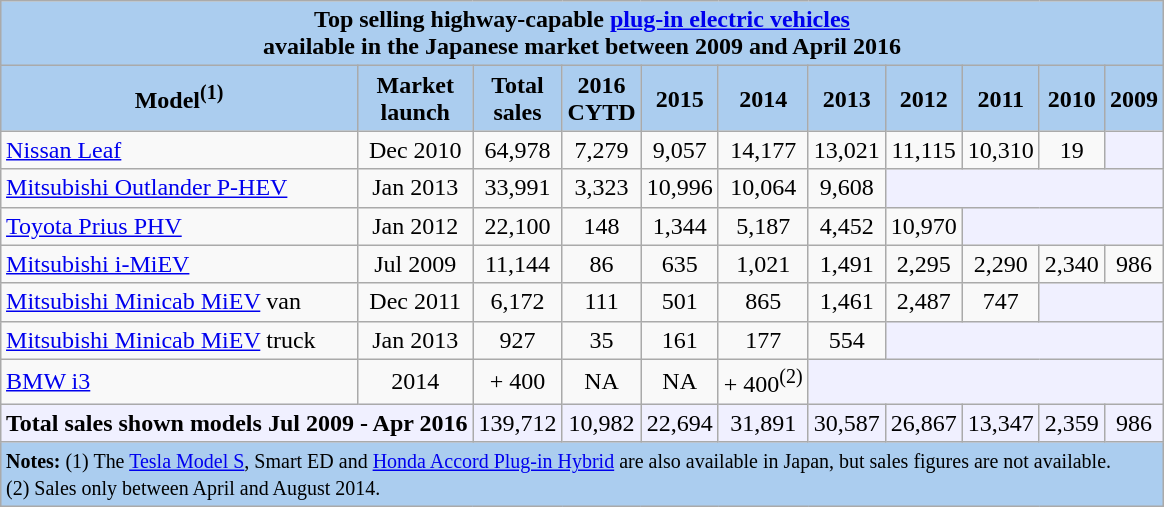<table class="wikitable skin-invert"  style="margin: 1em auto 1em auto">
<tr>
<th colspan="11"  style="text-align:center; background:#abcdef;">Top selling highway-capable <a href='#'>plug-in electric vehicles</a><br>available in the Japanese market between 2009 and April 2016</th>
</tr>
<tr>
<th style="background:#ABCDEF;">Model<sup>(1)</sup></th>
<th style="background:#abcdef;">Market<br>launch</th>
<th style="background:#abcdef;">Total<br>sales</th>
<th style="background:#ABCDEF;">2016<br>CYTD</th>
<th style="background:#ABCDEF;">2015</th>
<th style="background:#ABCDEF;">2014</th>
<th style="background:#ABCDEF;">2013</th>
<th style="background:#ABCDEF;">2012</th>
<th style="background:#ABCDEF;">2011</th>
<th style="background:#ABCDEF;">2010</th>
<th style="background:#ABCDEF;">2009</th>
</tr>
<tr align=center>
<td align=left><a href='#'>Nissan Leaf</a></td>
<td>Dec 2010</td>
<td>64,978</td>
<td>7,279</td>
<td>9,057</td>
<td>14,177</td>
<td>13,021</td>
<td>11,115</td>
<td>10,310</td>
<td>19</td>
<td bgcolor="#f0f0ff"></td>
</tr>
<tr align=center>
<td align=left><a href='#'>Mitsubishi Outlander P-HEV</a></td>
<td>Jan 2013</td>
<td>33,991</td>
<td>3,323</td>
<td>10,996</td>
<td>10,064</td>
<td>9,608</td>
<td colspan="4" bgcolor="#f0f0ff"></td>
</tr>
<tr align=center>
<td align=left><a href='#'>Toyota Prius PHV</a></td>
<td>Jan 2012</td>
<td>22,100</td>
<td>148</td>
<td>1,344</td>
<td>5,187</td>
<td>4,452</td>
<td>10,970</td>
<td colspan="3" bgcolor="#f0f0ff"></td>
</tr>
<tr align=center>
<td align=left><a href='#'>Mitsubishi i-MiEV</a></td>
<td>Jul 2009</td>
<td>11,144</td>
<td>86</td>
<td>635</td>
<td>1,021</td>
<td>1,491</td>
<td>2,295</td>
<td>2,290</td>
<td>2,340</td>
<td>986</td>
</tr>
<tr align=center>
<td align=left><a href='#'>Mitsubishi Minicab MiEV</a> van</td>
<td>Dec 2011</td>
<td>6,172</td>
<td>111</td>
<td>501</td>
<td>865</td>
<td>1,461</td>
<td>2,487</td>
<td>747</td>
<td colspan="2" bgcolor="#f0f0ff"></td>
</tr>
<tr align=center>
<td align=left><a href='#'>Mitsubishi Minicab MiEV</a> truck</td>
<td>Jan 2013</td>
<td>927</td>
<td>35</td>
<td>161</td>
<td>177</td>
<td>554</td>
<td colspan="4" bgcolor="#f0f0ff"></td>
</tr>
<tr align=center>
<td align=left><a href='#'>BMW i3</a></td>
<td>2014</td>
<td>+ 400</td>
<td>NA</td>
<td>NA</td>
<td>+ 400<sup>(2)</sup></td>
<td colspan="5" bgcolor="#f0f0ff"></td>
</tr>
<tr align=center>
<td bgcolor="#f0f0ff" colspan="2"><strong>Total sales shown models Jul 2009 - Apr 2016</strong></td>
<td bgcolor="#f0f0ff">139,712</td>
<td bgcolor="#f0f0ff">10,982</td>
<td bgcolor="#f0f0ff">22,694</td>
<td bgcolor="#f0f0ff">31,891</td>
<td bgcolor="#f0f0ff">30,587</td>
<td bgcolor="#f0f0ff">26,867</td>
<td bgcolor="#f0f0ff">13,347</td>
<td bgcolor="#f0f0ff">2,359</td>
<td bgcolor="#f0f0ff">986</td>
</tr>
<tr>
<td colspan="11" style="background:#abcdef;"><small><strong>Notes:</strong> (1) The <a href='#'>Tesla Model S</a>, Smart ED and <a href='#'>Honda Accord Plug-in Hybrid</a> are also available in Japan, but sales figures are not available.<br>(2) Sales only between April and August 2014.</small></td>
</tr>
</table>
